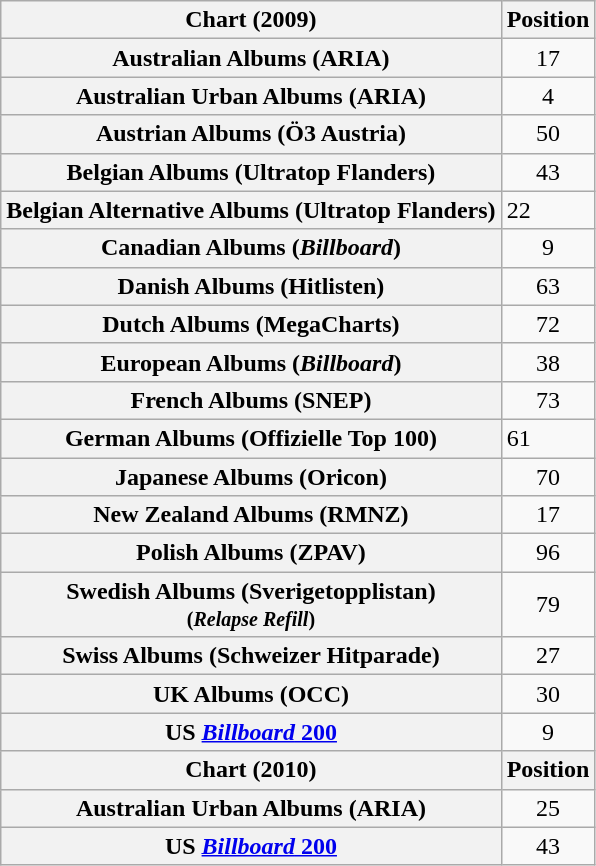<table class="wikitable plainrowheaders">
<tr>
<th scope="col">Chart (2009)</th>
<th scope="col">Position</th>
</tr>
<tr>
<th scope="row">Australian Albums (ARIA)</th>
<td style="text-align:center;">17</td>
</tr>
<tr>
<th scope="row">Australian Urban Albums (ARIA)</th>
<td style="text-align:center;">4</td>
</tr>
<tr>
<th scope="row">Austrian Albums (Ö3 Austria)</th>
<td style="text-align:center;">50</td>
</tr>
<tr>
<th scope="row">Belgian Albums (Ultratop Flanders)</th>
<td style="text-align:center;">43</td>
</tr>
<tr>
<th scope="row">Belgian Alternative Albums (Ultratop Flanders)</th>
<td>22</td>
</tr>
<tr>
<th scope="row">Canadian Albums (<em>Billboard</em>)</th>
<td style="text-align:center;">9</td>
</tr>
<tr>
<th scope="row">Danish Albums (Hitlisten)</th>
<td style="text-align:center;">63</td>
</tr>
<tr>
<th scope="row">Dutch Albums (MegaCharts)</th>
<td style="text-align:center;">72</td>
</tr>
<tr>
<th scope="row">European Albums (<em>Billboard</em>)</th>
<td style="text-align:center;">38</td>
</tr>
<tr>
<th scope="row">French Albums (SNEP)</th>
<td style="text-align:center;">73</td>
</tr>
<tr>
<th scope="row">German Albums (Offizielle Top 100)</th>
<td>61</td>
</tr>
<tr>
<th scope="row">Japanese Albums (Oricon)</th>
<td style="text-align:center;">70</td>
</tr>
<tr>
<th scope="row">New Zealand Albums (RMNZ)</th>
<td style="text-align:center;">17</td>
</tr>
<tr>
<th scope="row">Polish Albums (ZPAV)</th>
<td style="text-align:center;">96</td>
</tr>
<tr>
<th scope="row">Swedish Albums (Sverigetopplistan)<br><small>(<em>Relapse Refill</em>)</small></th>
<td style="text-align:center;">79</td>
</tr>
<tr>
<th scope="row">Swiss Albums (Schweizer Hitparade)</th>
<td style="text-align:center;">27</td>
</tr>
<tr>
<th scope="row">UK Albums (OCC)</th>
<td style="text-align:center;">30</td>
</tr>
<tr>
<th scope="row">US <a href='#'><em>Billboard</em> 200</a></th>
<td style="text-align:center;">9</td>
</tr>
<tr>
<th scope="col">Chart (2010)</th>
<th scope="col">Position</th>
</tr>
<tr>
<th scope="row">Australian Urban Albums (ARIA)</th>
<td style="text-align:center;">25</td>
</tr>
<tr>
<th scope="row">US <a href='#'><em>Billboard</em> 200</a></th>
<td style="text-align:center;">43</td>
</tr>
</table>
